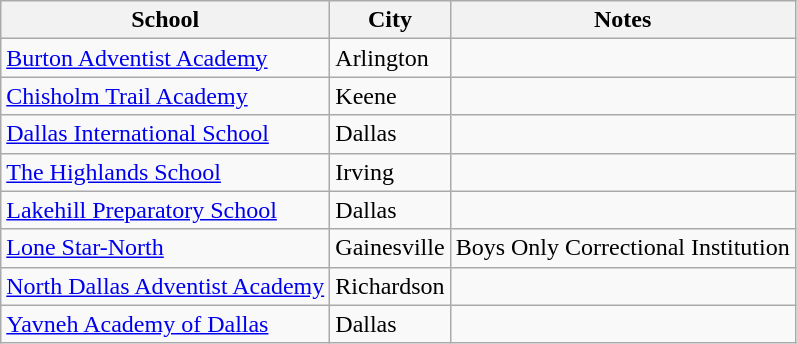<table class="wikitable">
<tr>
<th>School</th>
<th>City</th>
<th>Notes</th>
</tr>
<tr>
<td><a href='#'>Burton Adventist Academy</a></td>
<td>Arlington</td>
<td></td>
</tr>
<tr>
<td><a href='#'>Chisholm Trail Academy</a></td>
<td>Keene</td>
<td></td>
</tr>
<tr>
<td><a href='#'>Dallas International School</a></td>
<td>Dallas</td>
<td></td>
</tr>
<tr>
<td><a href='#'>The Highlands School</a></td>
<td>Irving</td>
<td></td>
</tr>
<tr>
<td><a href='#'>Lakehill Preparatory School</a></td>
<td>Dallas</td>
<td></td>
</tr>
<tr>
<td><a href='#'>Lone Star-North</a></td>
<td>Gainesville</td>
<td>Boys Only Correctional Institution</td>
</tr>
<tr>
<td><a href='#'>North Dallas Adventist Academy</a></td>
<td>Richardson</td>
<td></td>
</tr>
<tr>
<td><a href='#'>Yavneh Academy of Dallas</a></td>
<td>Dallas</td>
<td></td>
</tr>
</table>
